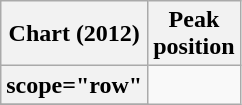<table class="wikitable sortable plainrowheaders">
<tr>
<th scope="col">Chart (2012)</th>
<th scope="col">Peak<br>position</th>
</tr>
<tr>
<th>scope="row"</th>
</tr>
<tr>
</tr>
</table>
